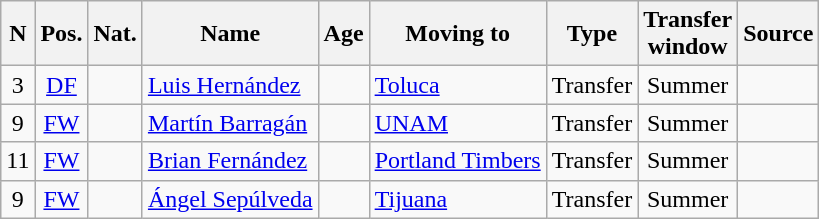<table class="wikitable sortable" style="text-align:center">
<tr>
<th>N</th>
<th>Pos.</th>
<th>Nat.</th>
<th>Name</th>
<th>Age</th>
<th>Moving to</th>
<th>Type</th>
<th>Transfer<br>window</th>
<th>Source</th>
</tr>
<tr>
<td>3</td>
<td><a href='#'>DF</a></td>
<td></td>
<td align=left><a href='#'>Luis Hernández</a></td>
<td></td>
<td align=left><a href='#'>Toluca</a></td>
<td>Transfer</td>
<td>Summer</td>
<td></td>
</tr>
<tr>
<td>9</td>
<td><a href='#'>FW</a></td>
<td></td>
<td align=left><a href='#'>Martín Barragán</a></td>
<td></td>
<td align=left><a href='#'>UNAM</a></td>
<td>Transfer</td>
<td>Summer</td>
<td></td>
</tr>
<tr>
<td>11</td>
<td><a href='#'>FW</a></td>
<td></td>
<td align=left><a href='#'>Brian Fernández</a></td>
<td></td>
<td align=left> <a href='#'>Portland Timbers</a></td>
<td>Transfer</td>
<td>Summer</td>
<td></td>
</tr>
<tr>
<td>9</td>
<td><a href='#'>FW</a></td>
<td></td>
<td align=left><a href='#'>Ángel Sepúlveda</a></td>
<td></td>
<td align=left><a href='#'>Tijuana</a></td>
<td>Transfer</td>
<td>Summer</td>
<td></td>
</tr>
</table>
